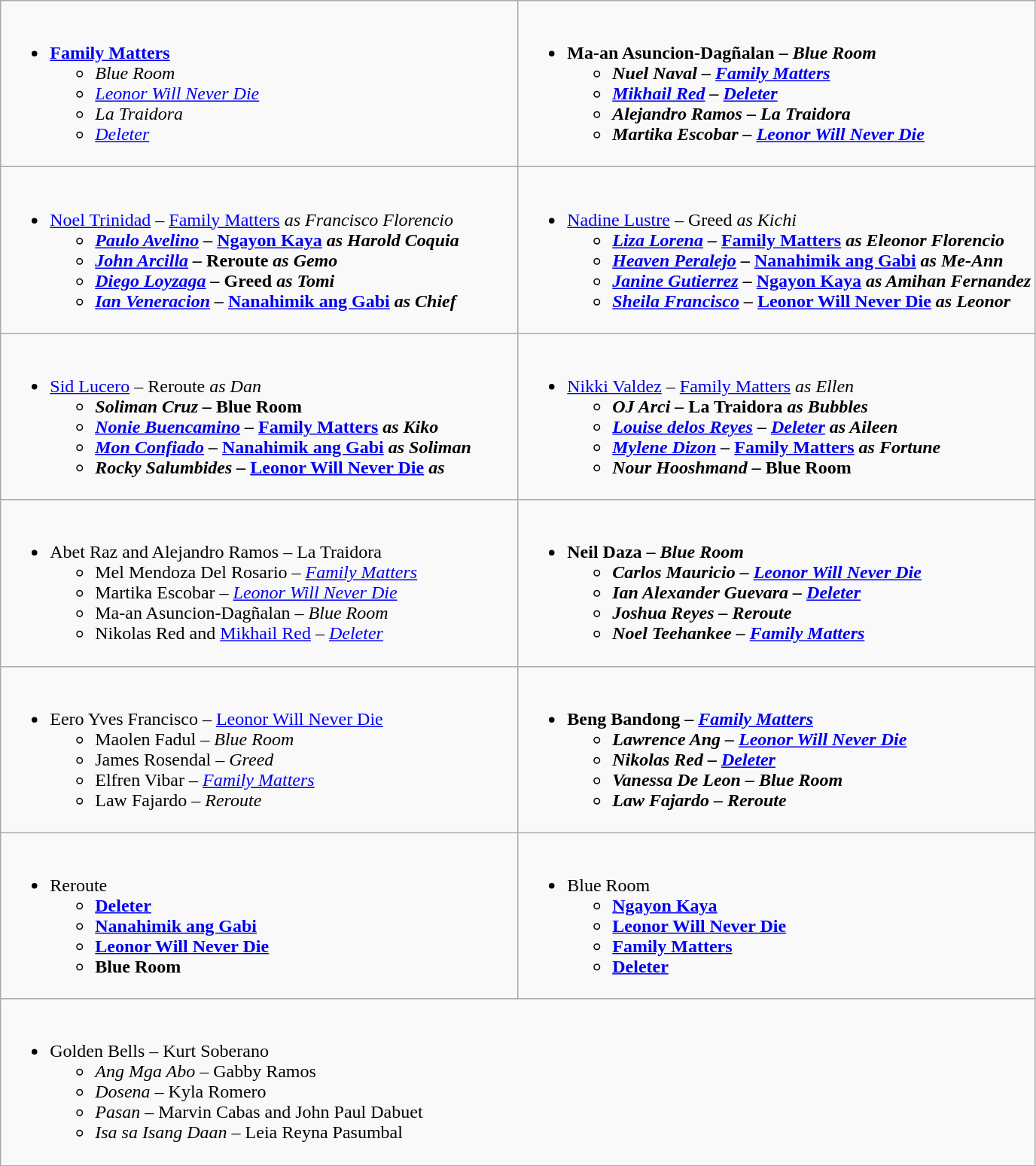<table class="wikitable">
<tr>
<td valign="top" width="50%"><br><ul><li><strong><a href='#'>Family Matters</a></strong><ul><li><em>Blue Room</em></li><li><em><a href='#'>Leonor Will Never Die</a></em></li><li><em>La Traidora</em></li><li><em><a href='#'>Deleter</a></em></li></ul></li></ul></td>
<td valign="top" width="50%"><br><ul><li><strong>Ma-an Asuncion-Dagñalan – <em>Blue Room<strong><em><ul><li>Nuel Naval – </em><a href='#'>Family Matters</a><em></li><li><a href='#'>Mikhail Red</a> – </em><a href='#'>Deleter</a><em></li><li>Alejandro Ramos – </em>La Traidora<em></li><li>Martika Escobar – </em><a href='#'>Leonor Will Never Die</a><em></li></ul></li></ul></td>
</tr>
<tr>
<td valign="top" width="50%"><br><ul><li></strong><a href='#'>Noel Trinidad</a> – </em><a href='#'>Family Matters</a><em> as Francisco Florencio<strong><ul><li><a href='#'>Paulo Avelino</a> – </em><a href='#'>Ngayon Kaya</a><em> as Harold Coquia</li><li><a href='#'>John Arcilla</a> – </em>Reroute<em> as Gemo</li><li><a href='#'>Diego Loyzaga</a> – </em>Greed<em> as Tomi</li><li><a href='#'>Ian Veneracion</a> – </em><a href='#'>Nanahimik ang Gabi</a><em> as Chief</li></ul></li></ul></td>
<td valign="top" width="50%"><br><ul><li></strong><a href='#'>Nadine Lustre</a> – </em>Greed<em> as Kichi<strong><ul><li><a href='#'>Liza Lorena</a> – </em><a href='#'>Family Matters</a><em> as Eleonor Florencio</li><li><a href='#'>Heaven Peralejo</a> – </em><a href='#'>Nanahimik ang Gabi</a><em> as Me-Ann</li><li><a href='#'>Janine Gutierrez</a> – </em><a href='#'>Ngayon Kaya</a><em> as Amihan Fernandez</li><li><a href='#'>Sheila Francisco</a> – </em><a href='#'>Leonor Will Never Die</a><em> as Leonor</li></ul></li></ul></td>
</tr>
<tr>
<td valign="top" width="50%"><br><ul><li></strong><a href='#'>Sid Lucero</a> – </em>Reroute<em> as Dan<strong><ul><li>Soliman Cruz – </em>Blue Room<em></li><li><a href='#'>Nonie Buencamino</a> – </em><a href='#'>Family Matters</a><em> as Kiko</li><li><a href='#'>Mon Confiado</a> – </em><a href='#'>Nanahimik ang Gabi</a><em> as Soliman</li><li>Rocky Salumbides – </em><a href='#'>Leonor Will Never Die</a><em> as</li></ul></li></ul></td>
<td valign="top" width="50%"><br><ul><li></strong><a href='#'>Nikki Valdez</a> – </em><a href='#'>Family Matters</a><em> as Ellen<strong><ul><li>OJ Arci – </em>La Traidora<em> as Bubbles</li><li><a href='#'>Louise delos Reyes</a> – <a href='#'>Deleter</a> as Aileen</li><li><a href='#'>Mylene Dizon</a> – </em><a href='#'>Family Matters</a><em> as Fortune</li><li>Nour Hooshmand – </em>Blue Room<em></li></ul></li></ul></td>
</tr>
<tr>
<td valign="top" width="50%"><br><ul><li></strong>Abet Raz and Alejandro Ramos – </em>La Traidora</em></strong><ul><li>Mel Mendoza Del Rosario – <em><a href='#'>Family Matters</a></em></li><li>Martika Escobar – <em><a href='#'>Leonor Will Never Die</a></em></li><li>Ma-an Asuncion-Dagñalan – <em>Blue Room</em></li><li>Nikolas Red and <a href='#'>Mikhail Red</a> – <em><a href='#'>Deleter</a></em></li></ul></li></ul></td>
<td valign="top" width="50%"><br><ul><li><strong>Neil Daza – <em>Blue Room<strong><em><ul><li>Carlos Mauricio – </em><a href='#'>Leonor Will Never Die</a><em></li><li>Ian Alexander Guevara – </em><a href='#'>Deleter</a><em></li><li>Joshua Reyes – </em>Reroute<em></li><li>Noel Teehankee – </em><a href='#'>Family Matters</a><em></li></ul></li></ul></td>
</tr>
<tr>
<td valign="top" width="50%"><br><ul><li></strong>Eero Yves Francisco – </em><a href='#'>Leonor Will Never Die</a></em></strong><ul><li>Maolen Fadul – <em>Blue Room</em></li><li>James Rosendal – <em>Greed</em></li><li>Elfren Vibar – <em><a href='#'>Family Matters</a></em></li><li>Law Fajardo – <em>Reroute</em></li></ul></li></ul></td>
<td valign="top" width="50%"><br><ul><li><strong>Beng Bandong – <em><a href='#'>Family Matters</a><strong><em><ul><li>Lawrence Ang – </em><a href='#'>Leonor Will Never Die</a><em></li><li>Nikolas Red – </em><a href='#'>Deleter</a><em></li><li>Vanessa De Leon – </em>Blue Room<em></li><li>Law Fajardo – </em>Reroute<em></li></ul></li></ul></td>
</tr>
<tr>
<td valign="top" width="50%"><br><ul><li></em></strong>Reroute<strong><em><ul><li></em><a href='#'>Deleter</a><em></li><li></em><a href='#'>Nanahimik ang Gabi</a><em></li><li></em><a href='#'>Leonor Will Never Die</a><em></li><li></em>Blue Room<em></li></ul></li></ul></td>
<td valign="top" width="50%"><br><ul><li></em></strong>Blue Room<strong><em><ul><li></em><a href='#'>Ngayon Kaya</a><em></li><li></em><a href='#'>Leonor Will Never Die</a><em></li><li></em><a href='#'>Family Matters</a><em></li><li></em><a href='#'>Deleter</a><em></li></ul></li></ul></td>
</tr>
<tr>
<td colspan="2" valign="top" width="50%"><br><ul><li></em></strong>Golden Bells</em> – Kurt Soberano</strong><ul><li><em>Ang Mga Abo</em> – Gabby Ramos</li><li><em>Dosena</em> – Kyla Romero</li><li><em>Pasan</em> – Marvin Cabas and John Paul Dabuet</li><li><em>Isa sa Isang Daan</em> – Leia Reyna Pasumbal</li></ul></li></ul></td>
</tr>
<tr>
</tr>
</table>
